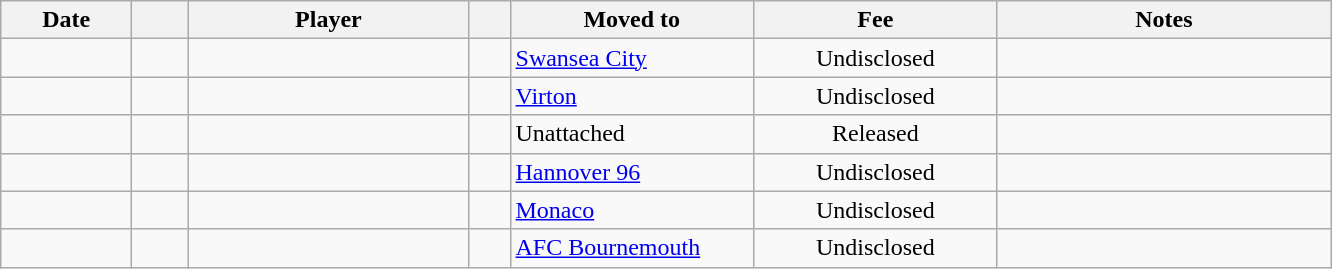<table class="wikitable sortable">
<tr>
<th style="width:80px;">Date</th>
<th style="width:30px;"></th>
<th style="width:180px;">Player</th>
<th style="width:20px;"></th>
<th style="width:155px;">Moved to</th>
<th style="width:155px;" class="unsortable">Fee</th>
<th style="width:215px;" class="unsortable">Notes</th>
</tr>
<tr>
<td></td>
<td align=center></td>
<td> </td>
<td></td>
<td> <a href='#'>Swansea City</a></td>
<td align=center>Undisclosed</td>
<td align=center></td>
</tr>
<tr>
<td></td>
<td align=center></td>
<td> </td>
<td></td>
<td> <a href='#'>Virton</a></td>
<td align=center>Undisclosed</td>
<td align=center></td>
</tr>
<tr>
<td></td>
<td align=center></td>
<td> </td>
<td></td>
<td>Unattached</td>
<td align=center>Released</td>
<td align=center></td>
</tr>
<tr>
<td></td>
<td align=center></td>
<td> </td>
<td></td>
<td> <a href='#'>Hannover 96</a></td>
<td align=center>Undisclosed</td>
<td align=center></td>
</tr>
<tr>
<td></td>
<td align=center></td>
<td> </td>
<td></td>
<td> <a href='#'>Monaco</a></td>
<td align=center>Undisclosed</td>
<td align=center></td>
</tr>
<tr>
<td></td>
<td align=center></td>
<td> </td>
<td></td>
<td> <a href='#'>AFC Bournemouth</a></td>
<td align=center>Undisclosed</td>
<td align=center></td>
</tr>
</table>
